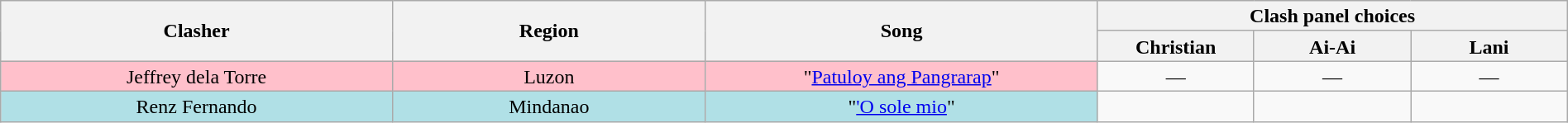<table class="wikitable" style="text-align:center; line-height:17px; width:100%;">
<tr>
<th rowspan="2" width="25%">Clasher</th>
<th rowspan="2">Region</th>
<th rowspan="2" width="25%">Song</th>
<th colspan="3" width="30%">Clash panel choices</th>
</tr>
<tr>
<th width="10%">Christian</th>
<th width="10%">Ai-Ai</th>
<th width="10%">Lani</th>
</tr>
<tr>
<td style="background:pink;">Jeffrey dela Torre</td>
<td style="background:pink;">Luzon</td>
<td style="background:pink;">"<a href='#'>Patuloy ang Pangrarap</a>"</td>
<td>—</td>
<td>—</td>
<td>—</td>
</tr>
<tr>
<td style="background:#b0e0e6;">Renz Fernando</td>
<td style="background:#b0e0e6;">Mindanao</td>
<td style="background:#b0e0e6;">"<a href='#'>'O sole mio</a>"</td>
<td><strong></strong></td>
<td><strong></strong></td>
<td><strong></strong></td>
</tr>
</table>
